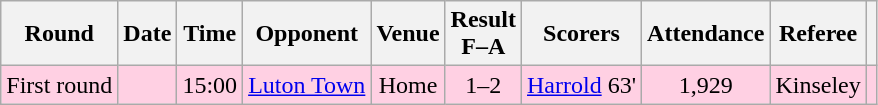<table class="wikitable" style="text-align:center">
<tr>
<th>Round</th>
<th>Date</th>
<th>Time</th>
<th>Opponent</th>
<th>Venue</th>
<th>Result<br>F–A</th>
<th>Scorers</th>
<th>Attendance</th>
<th>Referee</th>
<th></th>
</tr>
<tr bgcolor="#ffd0e3">
<td>First round</td>
<td></td>
<td>15:00</td>
<td><a href='#'>Luton Town</a></td>
<td>Home</td>
<td>1–2</td>
<td><a href='#'>Harrold</a> 63'</td>
<td>1,929</td>
<td>Kinseley</td>
<td></td>
</tr>
</table>
